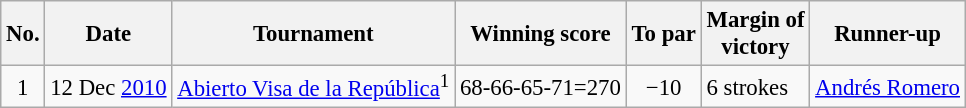<table class="wikitable" style="font-size:95%;">
<tr>
<th>No.</th>
<th>Date</th>
<th>Tournament</th>
<th>Winning score</th>
<th>To par</th>
<th>Margin of<br>victory</th>
<th>Runner-up</th>
</tr>
<tr>
<td align=center>1</td>
<td align=right>12 Dec <a href='#'>2010</a></td>
<td><a href='#'>Abierto Visa de la República</a><sup>1</sup></td>
<td align=right>68-66-65-71=270</td>
<td align=center>−10</td>
<td>6 strokes</td>
<td> <a href='#'>Andrés Romero</a></td>
</tr>
</table>
